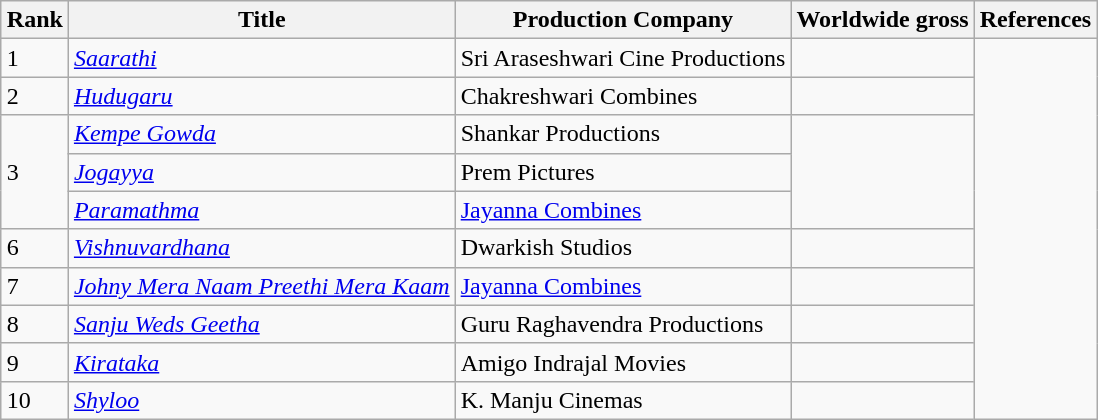<table class="wikitable sortable" style="margin:auto; margin:auto;">
<tr>
<th>Rank</th>
<th>Title</th>
<th>Production Company</th>
<th>Worldwide gross</th>
<th>References</th>
</tr>
<tr>
<td>1</td>
<td><em><a href='#'>Saarathi</a></em></td>
<td>Sri Araseshwari Cine Productions</td>
<td></td>
<td rowspan="10"></td>
</tr>
<tr>
<td>2</td>
<td><em><a href='#'>Hudugaru</a></em></td>
<td>Chakreshwari Combines</td>
<td></td>
</tr>
<tr>
<td rowspan="3">3</td>
<td><em><a href='#'>Kempe Gowda</a></em></td>
<td>Shankar Productions</td>
<td rowspan="3"></td>
</tr>
<tr>
<td><em><a href='#'>Jogayya</a></em></td>
<td>Prem Pictures</td>
</tr>
<tr>
<td><em><a href='#'>Paramathma</a></em></td>
<td><a href='#'>Jayanna Combines</a></td>
</tr>
<tr>
<td>6</td>
<td><em><a href='#'>Vishnuvardhana</a></em></td>
<td>Dwarkish Studios</td>
<td></td>
</tr>
<tr>
<td>7</td>
<td><em><a href='#'>Johny Mera Naam Preethi Mera Kaam</a></em></td>
<td><a href='#'>Jayanna Combines</a></td>
<td></td>
</tr>
<tr>
<td>8</td>
<td><em><a href='#'>Sanju Weds Geetha</a></em></td>
<td>Guru Raghavendra Productions</td>
<td></td>
</tr>
<tr>
<td>9</td>
<td><em><a href='#'>Kirataka</a></em></td>
<td>Amigo Indrajal Movies</td>
<td></td>
</tr>
<tr>
<td>10</td>
<td><em><a href='#'>Shyloo</a></em></td>
<td>K. Manju Cinemas</td>
<td></td>
</tr>
</table>
